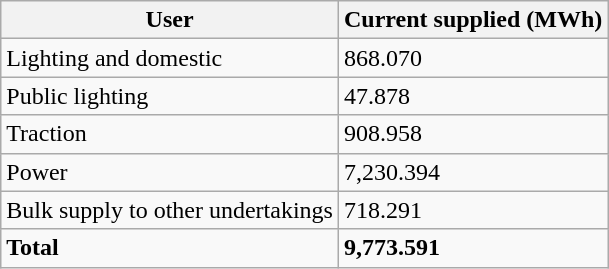<table class="wikitable">
<tr>
<th>User</th>
<th>Current supplied (MWh)</th>
</tr>
<tr>
<td>Lighting and domestic</td>
<td>868.070</td>
</tr>
<tr>
<td>Public lighting</td>
<td>47.878</td>
</tr>
<tr>
<td>Traction</td>
<td>908.958</td>
</tr>
<tr>
<td>Power</td>
<td>7,230.394</td>
</tr>
<tr>
<td>Bulk supply to other undertakings</td>
<td>718.291</td>
</tr>
<tr>
<td><strong>Total</strong></td>
<td><strong>9,773.591</strong></td>
</tr>
</table>
